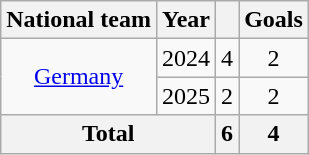<table class="wikitable" style="text-align: center">
<tr>
<th>National team</th>
<th>Year</th>
<th></th>
<th>Goals</th>
</tr>
<tr>
<td rowspan="2"><a href='#'>Germany</a></td>
<td>2024</td>
<td>4</td>
<td>2</td>
</tr>
<tr>
<td>2025</td>
<td>2</td>
<td>2</td>
</tr>
<tr>
<th colspan="2">Total</th>
<th>6</th>
<th>4</th>
</tr>
</table>
